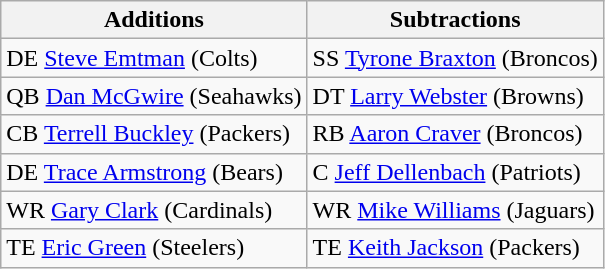<table class="wikitable">
<tr>
<th>Additions</th>
<th>Subtractions</th>
</tr>
<tr>
<td>DE <a href='#'>Steve Emtman</a> (Colts)</td>
<td>SS <a href='#'>Tyrone Braxton</a> (Broncos)</td>
</tr>
<tr>
<td>QB <a href='#'>Dan McGwire</a> (Seahawks)</td>
<td>DT <a href='#'>Larry Webster</a> (Browns)</td>
</tr>
<tr>
<td>CB <a href='#'>Terrell Buckley</a> (Packers)</td>
<td>RB <a href='#'>Aaron Craver</a> (Broncos)</td>
</tr>
<tr>
<td>DE <a href='#'>Trace Armstrong</a> (Bears)</td>
<td>C <a href='#'>Jeff Dellenbach</a> (Patriots)</td>
</tr>
<tr>
<td>WR <a href='#'>Gary Clark</a> (Cardinals)</td>
<td>WR <a href='#'>Mike Williams</a> (Jaguars)</td>
</tr>
<tr>
<td>TE <a href='#'>Eric Green</a> (Steelers)</td>
<td>TE <a href='#'>Keith Jackson</a> (Packers)</td>
</tr>
</table>
